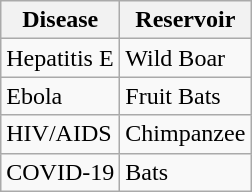<table class="wikitable">
<tr>
<th>Disease</th>
<th>Reservoir</th>
</tr>
<tr>
<td>Hepatitis E</td>
<td>Wild Boar</td>
</tr>
<tr>
<td>Ebola</td>
<td>Fruit Bats</td>
</tr>
<tr>
<td>HIV/AIDS</td>
<td>Chimpanzee</td>
</tr>
<tr>
<td>COVID-19</td>
<td>Bats</td>
</tr>
</table>
